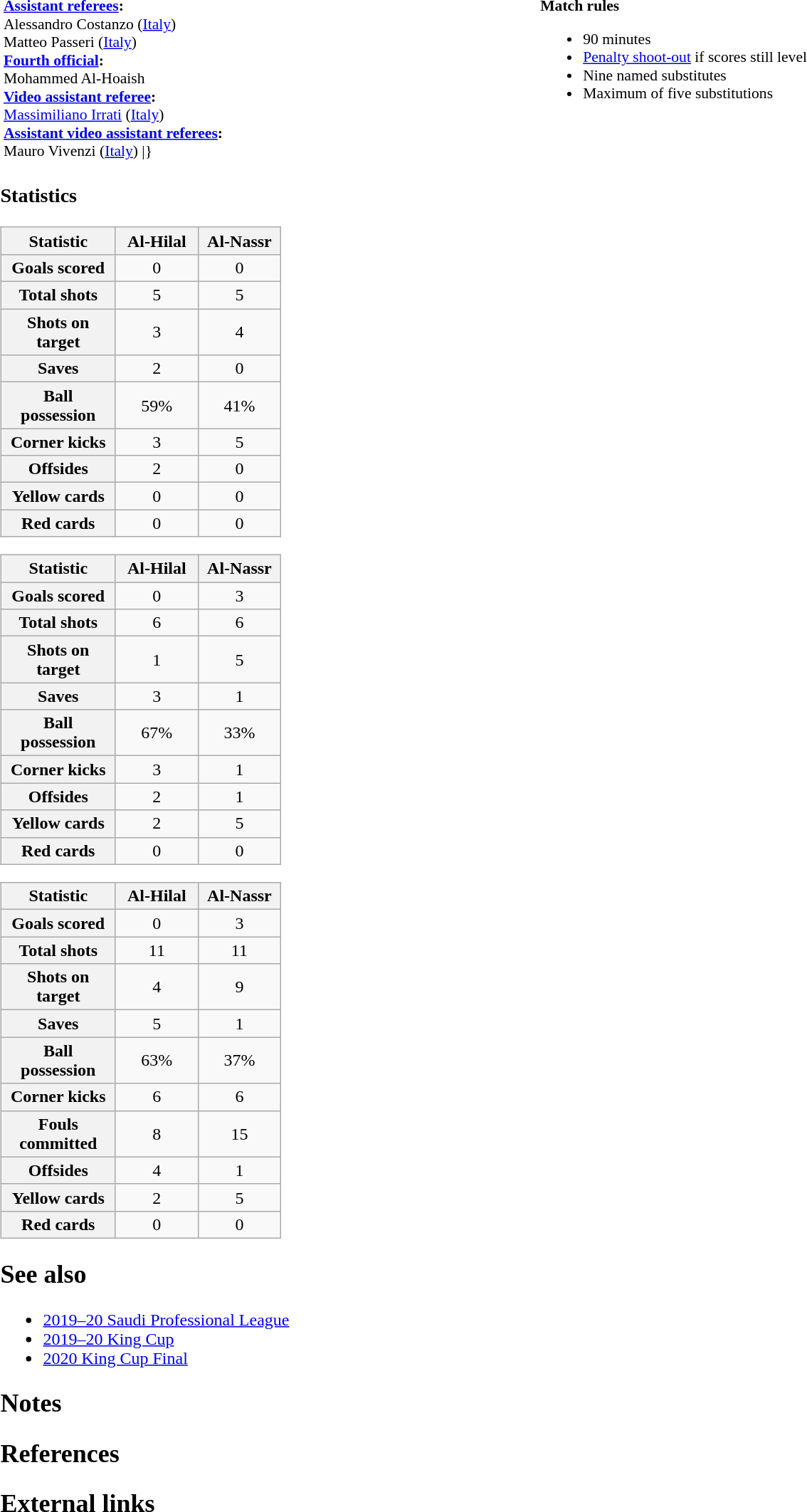<table width="100%">
<tr>
<td valign="top" width="40%"><br><table width=100% style="font-size:90%">
<tr>
<td><br><strong><a href='#'>Assistant referees</a>:</strong>
<br>Alessandro Costanzo (<a href='#'>Italy</a>)<br>Matteo Passeri (<a href='#'>Italy</a>)
<br><strong><a href='#'>Fourth official</a>:</strong>
<br>Mohammed Al-Hoaish
<br><strong><a href='#'>Video assistant referee</a>:</strong>
<br><a href='#'>Massimiliano Irrati</a> (<a href='#'>Italy</a>)
<br><strong><a href='#'>Assistant video assistant referees</a>:</strong>
<br>Mauro Vivenzi (<a href='#'>Italy</a>)
<includeonly>|}</includeonly></td>
<td style="width:60%;vertical-align:top"><br><strong>Match rules</strong><ul><li>90 minutes</li><li><a href='#'>Penalty shoot-out</a> if scores still level</li><li>Nine named substitutes</li><li>Maximum of five substitutions</li></ul></td>
</tr>
</table>
<h3>Statistics</h3>
<table class="wikitable plainrowheaders" style="text-align:center">
<tr>
<th scope="col" style="width:100px">Statistic</th>
<th scope="col" style="width:70px">Al-Hilal</th>
<th scope="col" style="width:70px">Al-Nassr</th>
</tr>
<tr>
<th scope=row>Goals scored</th>
<td>0</td>
<td>0</td>
</tr>
<tr>
<th scope=row>Total shots</th>
<td>5</td>
<td>5</td>
</tr>
<tr>
<th scope=row>Shots on target</th>
<td>3</td>
<td>4</td>
</tr>
<tr>
<th scope=row>Saves</th>
<td>2</td>
<td>0</td>
</tr>
<tr>
<th scope=row>Ball possession</th>
<td>59%</td>
<td>41%</td>
</tr>
<tr>
<th scope=row>Corner kicks</th>
<td>3</td>
<td>5</td>
</tr>
<tr>
<th scope=row>Offsides</th>
<td>2</td>
<td>0</td>
</tr>
<tr>
<th scope=row>Yellow cards</th>
<td>0</td>
<td>0</td>
</tr>
<tr>
<th scope=row>Red cards</th>
<td>0</td>
<td>0</td>
</tr>
</table>
<table class="wikitable plainrowheaders" style="text-align:center">
<tr>
<th scope="col" style="width:100px">Statistic</th>
<th scope="col" style="width:70px">Al-Hilal</th>
<th scope="col" style="width:70px">Al-Nassr</th>
</tr>
<tr>
<th scope=row>Goals scored</th>
<td>0</td>
<td>3</td>
</tr>
<tr>
<th scope=row>Total shots</th>
<td>6</td>
<td>6</td>
</tr>
<tr>
<th scope=row>Shots on target</th>
<td>1</td>
<td>5</td>
</tr>
<tr>
<th scope=row>Saves</th>
<td>3</td>
<td>1</td>
</tr>
<tr>
<th scope=row>Ball possession</th>
<td>67%</td>
<td>33%</td>
</tr>
<tr>
<th scope=row>Corner kicks</th>
<td>3</td>
<td>1</td>
</tr>
<tr>
<th scope=row>Offsides</th>
<td>2</td>
<td>1</td>
</tr>
<tr>
<th scope=row>Yellow cards</th>
<td>2</td>
<td>5</td>
</tr>
<tr>
<th scope=row>Red cards</th>
<td>0</td>
<td>0</td>
</tr>
</table>
<table class="wikitable plainrowheaders" style="text-align:center">
<tr>
<th scope="col" style="width:100px">Statistic</th>
<th scope="col" style="width:70px">Al-Hilal</th>
<th scope="col" style="width:70px">Al-Nassr</th>
</tr>
<tr>
<th scope=row>Goals scored</th>
<td>0</td>
<td>3</td>
</tr>
<tr>
<th scope=row>Total shots</th>
<td>11</td>
<td>11</td>
</tr>
<tr>
<th scope=row>Shots on target</th>
<td>4</td>
<td>9</td>
</tr>
<tr>
<th scope=row>Saves</th>
<td>5</td>
<td>1</td>
</tr>
<tr>
<th scope=row>Ball possession</th>
<td>63%</td>
<td>37%</td>
</tr>
<tr>
<th scope=row>Corner kicks</th>
<td>6</td>
<td>6</td>
</tr>
<tr>
<th scope=row>Fouls committed</th>
<td>8</td>
<td>15</td>
</tr>
<tr>
<th scope=row>Offsides</th>
<td>4</td>
<td>1</td>
</tr>
<tr>
<th scope=row>Yellow cards</th>
<td>2</td>
<td>5</td>
</tr>
<tr>
<th scope=row>Red cards</th>
<td>0</td>
<td>0</td>
</tr>
</table>
<h2>See also</h2><ul><li><a href='#'>2019–20 Saudi Professional League</a></li><li><a href='#'>2019–20 King Cup</a></li><li><a href='#'>2020 King Cup Final</a></li></ul><h2>Notes</h2><h2>References</h2><h2>External links</h2>

<br>





</td>
</tr>
</table>
